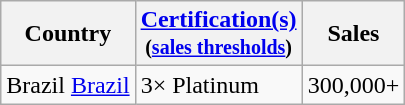<table class="wikitable" border="1">
<tr>
<th>Country</th>
<th><a href='#'>Certification(s)</a><br><small>(<a href='#'>sales thresholds</a>)</small></th>
<th>Sales</th>
</tr>
<tr>
<td>Brazil <a href='#'>Brazil</a></td>
<td>3× Platinum</td>
<td>300,000+</td>
</tr>
</table>
